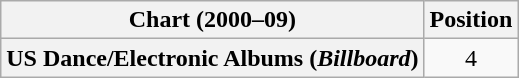<table class="wikitable sortable plainrowheaders">
<tr>
<th>Chart (2000–09)</th>
<th>Position</th>
</tr>
<tr>
<th scope="row">US Dance/Electronic Albums (<em>Billboard</em>)</th>
<td style="text-align:center;">4</td>
</tr>
</table>
